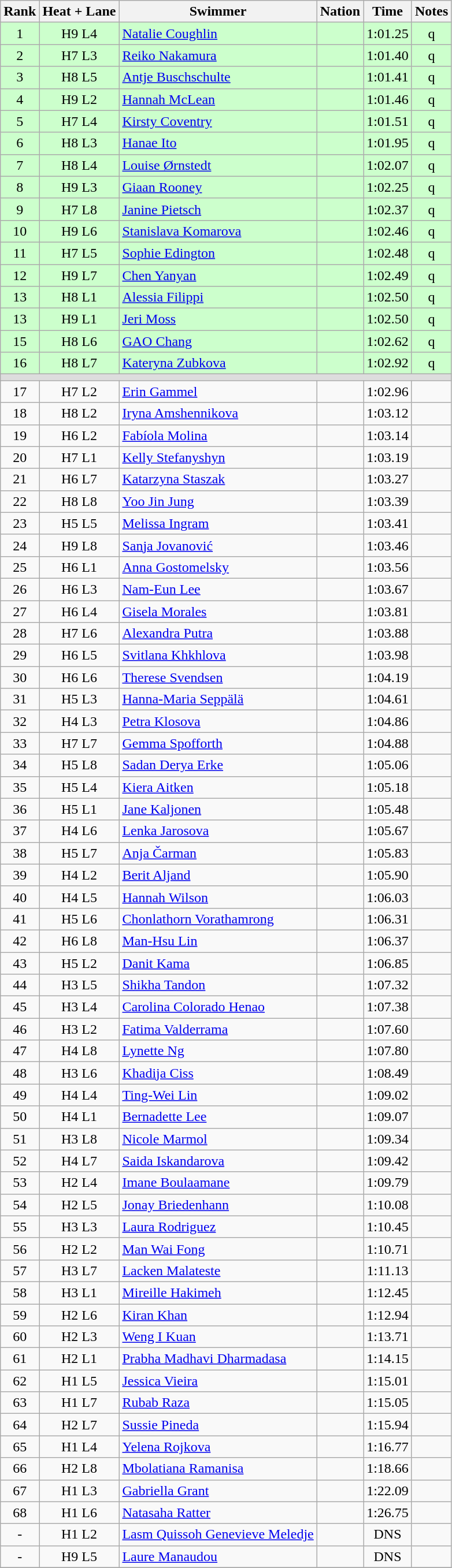<table class="wikitable sortable" style="text-align:center">
<tr>
<th>Rank</th>
<th>Heat + Lane</th>
<th>Swimmer</th>
<th>Nation</th>
<th>Time</th>
<th>Notes</th>
</tr>
<tr bgcolor=ccffcc>
<td>1</td>
<td>H9 L4</td>
<td align=left><a href='#'>Natalie Coughlin</a></td>
<td align=left></td>
<td>1:01.25</td>
<td>q</td>
</tr>
<tr bgcolor=ccffcc>
<td>2</td>
<td>H7 L3</td>
<td align=left><a href='#'>Reiko Nakamura</a></td>
<td align=left></td>
<td>1:01.40</td>
<td>q</td>
</tr>
<tr bgcolor=ccffcc>
<td>3</td>
<td>H8 L5</td>
<td align=left><a href='#'>Antje Buschschulte</a></td>
<td align=left></td>
<td>1:01.41</td>
<td>q</td>
</tr>
<tr bgcolor=ccffcc>
<td>4</td>
<td>H9 L2</td>
<td align=left><a href='#'>Hannah McLean</a></td>
<td align=left></td>
<td>1:01.46</td>
<td>q</td>
</tr>
<tr bgcolor=ccffcc>
<td>5</td>
<td>H7 L4</td>
<td align=left><a href='#'>Kirsty Coventry</a></td>
<td align=left></td>
<td>1:01.51</td>
<td>q</td>
</tr>
<tr bgcolor=ccffcc>
<td>6</td>
<td>H8 L3</td>
<td align=left><a href='#'>Hanae Ito</a></td>
<td align=left></td>
<td>1:01.95</td>
<td>q</td>
</tr>
<tr bgcolor=ccffcc>
<td>7</td>
<td>H8 L4</td>
<td align=left><a href='#'>Louise Ørnstedt</a></td>
<td align=left></td>
<td>1:02.07</td>
<td>q</td>
</tr>
<tr bgcolor=ccffcc>
<td>8</td>
<td>H9 L3</td>
<td align=left><a href='#'>Giaan Rooney</a></td>
<td align=left></td>
<td>1:02.25</td>
<td>q</td>
</tr>
<tr bgcolor=ccffcc>
<td>9</td>
<td>H7 L8</td>
<td align=left><a href='#'>Janine Pietsch</a></td>
<td align=left></td>
<td>1:02.37</td>
<td>q</td>
</tr>
<tr bgcolor=ccffcc>
<td>10</td>
<td>H9 L6</td>
<td align=left><a href='#'>Stanislava Komarova</a></td>
<td align=left></td>
<td>1:02.46</td>
<td>q</td>
</tr>
<tr bgcolor=ccffcc>
<td>11</td>
<td>H7 L5</td>
<td align=left><a href='#'>Sophie Edington</a></td>
<td align=left></td>
<td>1:02.48</td>
<td>q</td>
</tr>
<tr bgcolor=ccffcc>
<td>12</td>
<td>H9 L7</td>
<td align=left><a href='#'>Chen Yanyan</a></td>
<td align=left></td>
<td>1:02.49</td>
<td>q</td>
</tr>
<tr bgcolor=ccffcc>
<td>13</td>
<td>H8 L1</td>
<td align=left><a href='#'>Alessia Filippi</a></td>
<td align=left></td>
<td>1:02.50</td>
<td>q</td>
</tr>
<tr bgcolor=ccffcc>
<td>13</td>
<td>H9 L1</td>
<td align=left><a href='#'>Jeri Moss</a></td>
<td align=left></td>
<td>1:02.50</td>
<td>q</td>
</tr>
<tr bgcolor=ccffcc>
<td>15</td>
<td>H8 L6</td>
<td align=left><a href='#'>GAO Chang</a></td>
<td align=left></td>
<td>1:02.62</td>
<td>q</td>
</tr>
<tr bgcolor=ccffcc>
<td>16</td>
<td>H8 L7</td>
<td align=left><a href='#'>Kateryna Zubkova</a></td>
<td align=left></td>
<td>1:02.92</td>
<td>q</td>
</tr>
<tr bgcolor=#DDDDDD>
<td colspan=7></td>
</tr>
<tr>
<td>17</td>
<td>H7 L2</td>
<td align=left><a href='#'>Erin Gammel</a></td>
<td align=left></td>
<td>1:02.96</td>
<td></td>
</tr>
<tr>
<td>18</td>
<td>H8 L2</td>
<td align=left><a href='#'>Iryna Amshennikova</a></td>
<td align=left></td>
<td>1:03.12</td>
<td></td>
</tr>
<tr>
<td>19</td>
<td>H6 L2</td>
<td align=left><a href='#'>Fabíola Molina</a></td>
<td align=left></td>
<td>1:03.14</td>
<td></td>
</tr>
<tr>
<td>20</td>
<td>H7 L1</td>
<td align=left><a href='#'>Kelly Stefanyshyn</a></td>
<td align=left></td>
<td>1:03.19</td>
<td></td>
</tr>
<tr>
<td>21</td>
<td>H6 L7</td>
<td align=left><a href='#'>Katarzyna Staszak</a></td>
<td align=left></td>
<td>1:03.27</td>
<td></td>
</tr>
<tr>
<td>22</td>
<td>H8 L8</td>
<td align=left><a href='#'>Yoo Jin Jung</a></td>
<td align=left></td>
<td>1:03.39</td>
<td></td>
</tr>
<tr>
<td>23</td>
<td>H5 L5</td>
<td align=left><a href='#'>Melissa Ingram</a></td>
<td align=left></td>
<td>1:03.41</td>
<td></td>
</tr>
<tr>
<td>24</td>
<td>H9 L8</td>
<td align=left><a href='#'>Sanja Jovanović</a></td>
<td align=left></td>
<td>1:03.46</td>
<td></td>
</tr>
<tr>
<td>25</td>
<td>H6 L1</td>
<td align=left><a href='#'>Anna Gostomelsky</a></td>
<td align=left></td>
<td>1:03.56</td>
<td></td>
</tr>
<tr>
<td>26</td>
<td>H6 L3</td>
<td align=left><a href='#'>Nam-Eun Lee</a></td>
<td align=left></td>
<td>1:03.67</td>
<td></td>
</tr>
<tr>
<td>27</td>
<td>H6 L4</td>
<td align=left><a href='#'>Gisela Morales</a></td>
<td align=left></td>
<td>1:03.81</td>
<td></td>
</tr>
<tr>
<td>28</td>
<td>H7 L6</td>
<td align=left><a href='#'>Alexandra Putra</a></td>
<td align=left></td>
<td>1:03.88</td>
<td></td>
</tr>
<tr>
<td>29</td>
<td>H6 L5</td>
<td align=left><a href='#'>Svitlana Khkhlova</a></td>
<td align=left></td>
<td>1:03.98</td>
<td></td>
</tr>
<tr>
<td>30</td>
<td>H6 L6</td>
<td align=left><a href='#'>Therese Svendsen</a></td>
<td align=left></td>
<td>1:04.19</td>
<td></td>
</tr>
<tr>
<td>31</td>
<td>H5 L3</td>
<td align=left><a href='#'>Hanna-Maria Seppälä</a></td>
<td align=left></td>
<td>1:04.61</td>
<td></td>
</tr>
<tr>
<td>32</td>
<td>H4 L3</td>
<td align=left><a href='#'>Petra Klosova</a></td>
<td align=left></td>
<td>1:04.86</td>
<td></td>
</tr>
<tr>
<td>33</td>
<td>H7 L7</td>
<td align=left><a href='#'>Gemma Spofforth</a></td>
<td align=left></td>
<td>1:04.88</td>
<td></td>
</tr>
<tr>
<td>34</td>
<td>H5 L8</td>
<td align=left><a href='#'>Sadan Derya Erke</a></td>
<td align=left></td>
<td>1:05.06</td>
<td></td>
</tr>
<tr>
<td>35</td>
<td>H5 L4</td>
<td align=left><a href='#'>Kiera Aitken</a></td>
<td align=left></td>
<td>1:05.18</td>
<td></td>
</tr>
<tr>
<td>36</td>
<td>H5 L1</td>
<td align=left><a href='#'>Jane Kaljonen</a></td>
<td align=left></td>
<td>1:05.48</td>
<td></td>
</tr>
<tr>
<td>37</td>
<td>H4 L6</td>
<td align=left><a href='#'>Lenka Jarosova</a></td>
<td align=left></td>
<td>1:05.67</td>
<td></td>
</tr>
<tr>
<td>38</td>
<td>H5 L7</td>
<td align=left><a href='#'>Anja Čarman</a></td>
<td align=left></td>
<td>1:05.83</td>
<td></td>
</tr>
<tr>
<td>39</td>
<td>H4 L2</td>
<td align=left><a href='#'>Berit Aljand</a></td>
<td align=left></td>
<td>1:05.90</td>
<td></td>
</tr>
<tr>
<td>40</td>
<td>H4 L5</td>
<td align=left><a href='#'>Hannah Wilson</a></td>
<td align=left></td>
<td>1:06.03</td>
<td></td>
</tr>
<tr>
<td>41</td>
<td>H5 L6</td>
<td align=left><a href='#'>Chonlathorn Vorathamrong</a></td>
<td align=left></td>
<td>1:06.31</td>
<td></td>
</tr>
<tr>
<td>42</td>
<td>H6 L8</td>
<td align=left><a href='#'>Man-Hsu Lin</a></td>
<td align=left></td>
<td>1:06.37</td>
<td></td>
</tr>
<tr>
<td>43</td>
<td>H5 L2</td>
<td align=left><a href='#'>Danit Kama</a></td>
<td align=left></td>
<td>1:06.85</td>
<td></td>
</tr>
<tr>
<td>44</td>
<td>H3 L5</td>
<td align=left><a href='#'>Shikha Tandon</a></td>
<td align=left></td>
<td>1:07.32</td>
<td></td>
</tr>
<tr>
<td>45</td>
<td>H3 L4</td>
<td align=left><a href='#'>Carolina Colorado Henao</a></td>
<td align=left></td>
<td>1:07.38</td>
<td></td>
</tr>
<tr>
<td>46</td>
<td>H3 L2</td>
<td align=left><a href='#'>Fatima Valderrama</a></td>
<td align=left></td>
<td>1:07.60</td>
<td></td>
</tr>
<tr>
<td>47</td>
<td>H4 L8</td>
<td align=left><a href='#'>Lynette Ng</a></td>
<td align=left></td>
<td>1:07.80</td>
<td></td>
</tr>
<tr>
<td>48</td>
<td>H3 L6</td>
<td align=left><a href='#'>Khadija Ciss</a></td>
<td align=left></td>
<td>1:08.49</td>
<td></td>
</tr>
<tr>
<td>49</td>
<td>H4 L4</td>
<td align=left><a href='#'>Ting-Wei Lin</a></td>
<td align=left></td>
<td>1:09.02</td>
<td></td>
</tr>
<tr>
<td>50</td>
<td>H4 L1</td>
<td align=left><a href='#'>Bernadette Lee</a></td>
<td align=left></td>
<td>1:09.07</td>
<td></td>
</tr>
<tr>
<td>51</td>
<td>H3 L8</td>
<td align=left><a href='#'>Nicole Marmol</a></td>
<td align=left></td>
<td>1:09.34</td>
<td></td>
</tr>
<tr>
<td>52</td>
<td>H4 L7</td>
<td align=left><a href='#'>Saida Iskandarova</a></td>
<td align=left></td>
<td>1:09.42</td>
<td></td>
</tr>
<tr>
<td>53</td>
<td>H2 L4</td>
<td align=left><a href='#'>Imane Boulaamane</a></td>
<td align=left></td>
<td>1:09.79</td>
<td></td>
</tr>
<tr>
<td>54</td>
<td>H2 L5</td>
<td align=left><a href='#'>Jonay Briedenhann</a></td>
<td align=left></td>
<td>1:10.08</td>
<td></td>
</tr>
<tr>
<td>55</td>
<td>H3 L3</td>
<td align=left><a href='#'>Laura Rodriguez</a></td>
<td align=left></td>
<td>1:10.45</td>
<td></td>
</tr>
<tr>
<td>56</td>
<td>H2 L2</td>
<td align=left><a href='#'>Man Wai Fong</a></td>
<td align=left></td>
<td>1:10.71</td>
<td></td>
</tr>
<tr>
<td>57</td>
<td>H3 L7</td>
<td align=left><a href='#'>Lacken Malateste</a></td>
<td align=left></td>
<td>1:11.13</td>
<td></td>
</tr>
<tr>
<td>58</td>
<td>H3 L1</td>
<td align=left><a href='#'>Mireille Hakimeh</a></td>
<td align=left></td>
<td>1:12.45</td>
<td></td>
</tr>
<tr>
<td>59</td>
<td>H2 L6</td>
<td align=left><a href='#'>Kiran Khan</a></td>
<td align=left></td>
<td>1:12.94</td>
<td></td>
</tr>
<tr>
<td>60</td>
<td>H2 L3</td>
<td align=left><a href='#'>Weng I Kuan</a></td>
<td align=left></td>
<td>1:13.71</td>
<td></td>
</tr>
<tr>
<td>61</td>
<td>H2 L1</td>
<td align=left><a href='#'>Prabha Madhavi Dharmadasa</a></td>
<td align=left></td>
<td>1:14.15</td>
<td></td>
</tr>
<tr>
<td>62</td>
<td>H1 L5</td>
<td align=left><a href='#'>Jessica Vieira</a></td>
<td align=left></td>
<td>1:15.01</td>
<td></td>
</tr>
<tr>
<td>63</td>
<td>H1 L7</td>
<td align=left><a href='#'>Rubab Raza</a></td>
<td align=left></td>
<td>1:15.05</td>
<td></td>
</tr>
<tr>
<td>64</td>
<td>H2 L7</td>
<td align=left><a href='#'>Sussie Pineda</a></td>
<td align=left></td>
<td>1:15.94</td>
<td></td>
</tr>
<tr>
<td>65</td>
<td>H1 L4</td>
<td align=left><a href='#'>Yelena Rojkova</a></td>
<td align=left></td>
<td>1:16.77</td>
<td></td>
</tr>
<tr>
<td>66</td>
<td>H2 L8</td>
<td align=left><a href='#'>Mbolatiana Ramanisa</a></td>
<td align=left></td>
<td>1:18.66</td>
<td></td>
</tr>
<tr>
<td>67</td>
<td>H1 L3</td>
<td align=left><a href='#'>Gabriella Grant</a></td>
<td align=left></td>
<td>1:22.09</td>
<td></td>
</tr>
<tr>
<td>68</td>
<td>H1 L6</td>
<td align=left><a href='#'>Natasaha Ratter</a></td>
<td align=left></td>
<td>1:26.75</td>
<td></td>
</tr>
<tr>
<td>-</td>
<td>H1 L2</td>
<td align=left><a href='#'>Lasm Quissoh Genevieve Meledje</a></td>
<td align=left></td>
<td>DNS</td>
<td></td>
</tr>
<tr>
<td>-</td>
<td>H9 L5</td>
<td align=left><a href='#'>Laure Manaudou</a></td>
<td align=left></td>
<td>DNS</td>
<td></td>
</tr>
<tr>
</tr>
</table>
